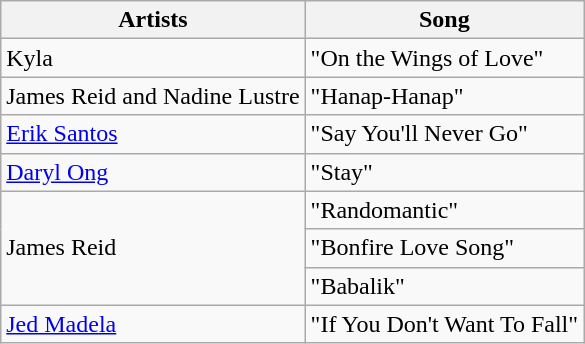<table class="wikitable">
<tr>
<th>Artists</th>
<th>Song</th>
</tr>
<tr>
<td>Kyla</td>
<td rowspan="2">"On the Wings of Love"</td>
</tr>
<tr>
<td rowspan="2">James Reid and Nadine Lustre</td>
</tr>
<tr>
<td>"Hanap-Hanap"</td>
</tr>
<tr>
<td><a href='#'>Erik Santos</a></td>
<td>"Say You'll Never Go"</td>
</tr>
<tr>
<td><a href='#'>Daryl Ong</a></td>
<td>"Stay"</td>
</tr>
<tr>
<td rowspan="3">James Reid</td>
<td>"Randomantic"</td>
</tr>
<tr>
<td>"Bonfire Love Song"</td>
</tr>
<tr>
<td>"Babalik"</td>
</tr>
<tr>
<td><a href='#'>Jed Madela</a></td>
<td>"If You Don't Want To Fall"</td>
</tr>
</table>
